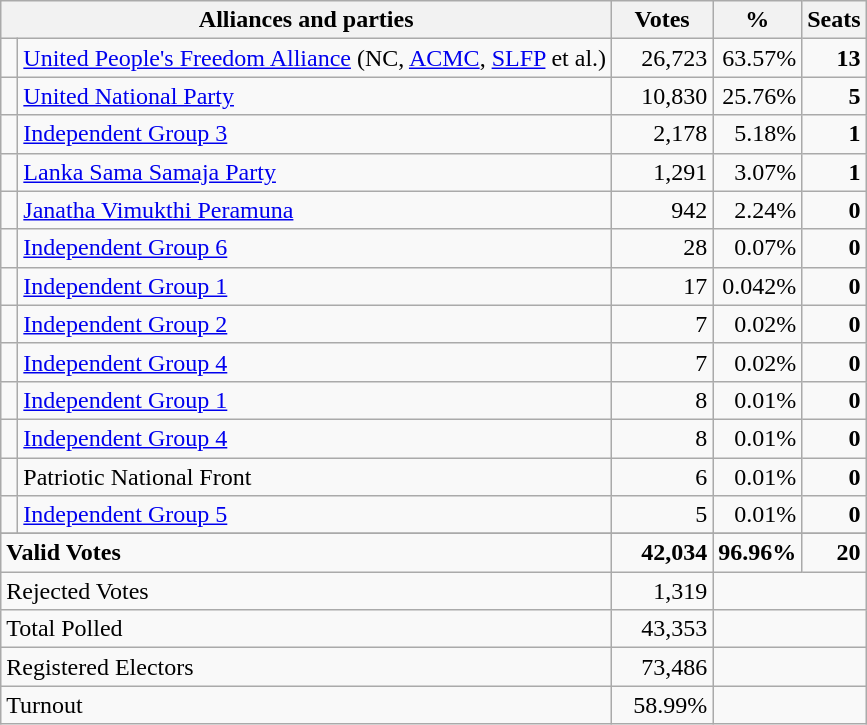<table class="wikitable" border="1" style="text-align:right">
<tr>
<th valign=bottom align=left colspan=2>Alliances and parties</th>
<th valign=bottom align=center width="60">Votes</th>
<th valign=bottom align=center width="50">%</th>
<th valign=bottom align=center>Seats</th>
</tr>
<tr>
<td bgcolor=> </td>
<td align=left><a href='#'>United People's Freedom Alliance</a> (NC, <a href='#'>ACMC</a>, <a href='#'>SLFP</a> et al.)</td>
<td>26,723</td>
<td>63.57%</td>
<td><strong>13</strong></td>
</tr>
<tr>
<td bgcolor=> </td>
<td align=left><a href='#'>United National Party</a></td>
<td>10,830</td>
<td>25.76%</td>
<td><strong>5</strong></td>
</tr>
<tr>
<td></td>
<td align=left><a href='#'>Independent Group 3</a></td>
<td>2,178</td>
<td>5.18%</td>
<td><strong>1</strong></td>
</tr>
<tr>
<td bgcolor=> </td>
<td align=left><a href='#'>Lanka Sama Samaja Party</a></td>
<td>1,291</td>
<td>3.07%</td>
<td><strong>1</strong></td>
</tr>
<tr>
<td bgcolor=> </td>
<td align=left><a href='#'>Janatha Vimukthi Peramuna</a></td>
<td>942</td>
<td>2.24%</td>
<td><strong>0</strong></td>
</tr>
<tr>
<td></td>
<td align=left><a href='#'>Independent Group 6</a></td>
<td>28</td>
<td>0.07%</td>
<td><strong>0</strong></td>
</tr>
<tr>
<td></td>
<td align=left><a href='#'>Independent Group 1</a></td>
<td>17</td>
<td>0.042%</td>
<td><strong>0</strong></td>
</tr>
<tr>
<td></td>
<td align=left><a href='#'>Independent Group 2</a></td>
<td>7</td>
<td>0.02%</td>
<td><strong>0</strong></td>
</tr>
<tr>
<td></td>
<td align=left><a href='#'>Independent Group 4</a></td>
<td>7</td>
<td>0.02%</td>
<td><strong>0</strong></td>
</tr>
<tr>
<td></td>
<td align=left><a href='#'>Independent Group 1</a></td>
<td>8</td>
<td>0.01%</td>
<td><strong>0</strong></td>
</tr>
<tr>
<td></td>
<td align=left><a href='#'>Independent Group 4</a></td>
<td>8</td>
<td>0.01%</td>
<td><strong>0</strong></td>
</tr>
<tr>
<td></td>
<td align=left>Patriotic National Front</td>
<td>6</td>
<td>0.01%</td>
<td><strong>0</strong></td>
</tr>
<tr>
<td></td>
<td align=left><a href='#'>Independent Group 5</a></td>
<td>5</td>
<td>0.01%</td>
<td><strong>0</strong></td>
</tr>
<tr>
</tr>
<tr>
<td colspan=2 align=left><strong>Valid Votes</strong></td>
<td><strong>42,034</strong></td>
<td><strong>96.96%</strong></td>
<td><strong>20</strong></td>
</tr>
<tr>
<td colspan=2 align=left>Rejected Votes</td>
<td>1,319</td>
<td colspan=2></td>
</tr>
<tr>
<td colspan=2 align=left>Total Polled</td>
<td>43,353</td>
<td colspan=2></td>
</tr>
<tr>
<td colspan=2 align=left>Registered Electors</td>
<td>73,486</td>
<td colspan=2></td>
</tr>
<tr>
<td colspan=2 align=left>Turnout</td>
<td>58.99%</td>
<td colspan=2></td>
</tr>
</table>
